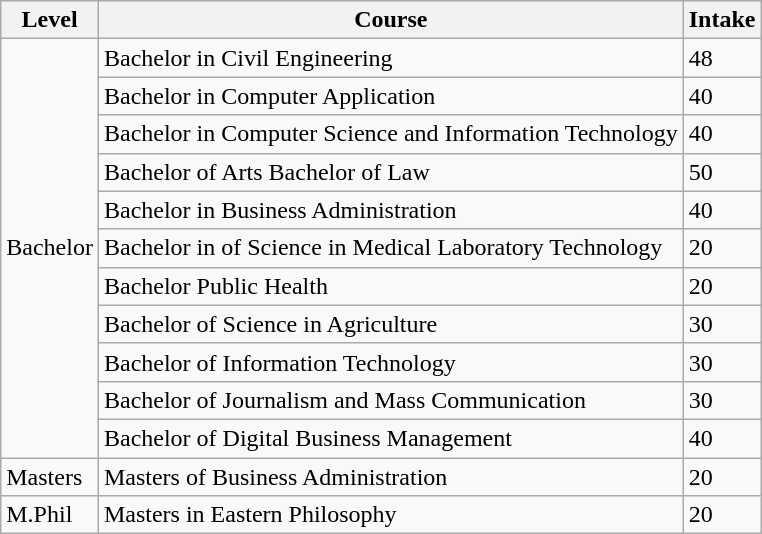<table class="wikitable sortable">
<tr>
<th>Level</th>
<th>Course</th>
<th>Intake</th>
</tr>
<tr>
<td rowspan="11">Bachelor</td>
<td>Bachelor in Civil Engineering</td>
<td>48</td>
</tr>
<tr>
<td>Bachelor in Computer Application</td>
<td>40</td>
</tr>
<tr>
<td>Bachelor in Computer Science and Information Technology</td>
<td>40</td>
</tr>
<tr>
<td>Bachelor of Arts Bachelor of Law</td>
<td>50</td>
</tr>
<tr>
<td>Bachelor in Business Administration</td>
<td>40</td>
</tr>
<tr>
<td>Bachelor in of Science in Medical Laboratory Technology</td>
<td>20</td>
</tr>
<tr>
<td>Bachelor Public Health</td>
<td>20</td>
</tr>
<tr>
<td>Bachelor of Science in Agriculture</td>
<td>30</td>
</tr>
<tr>
<td>Bachelor of Information Technology</td>
<td>30</td>
</tr>
<tr>
<td>Bachelor of Journalism and Mass Communication</td>
<td>30</td>
</tr>
<tr>
<td>Bachelor of Digital Business Management</td>
<td>40</td>
</tr>
<tr>
<td>Masters</td>
<td>Masters of Business Administration</td>
<td>20</td>
</tr>
<tr>
<td>M.Phil</td>
<td>Masters in Eastern Philosophy</td>
<td>20</td>
</tr>
</table>
